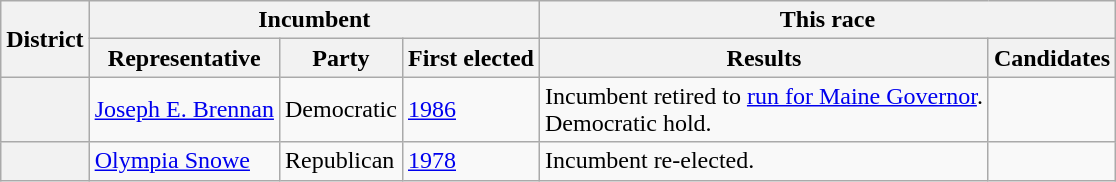<table class=wikitable>
<tr>
<th rowspan=2>District</th>
<th colspan=3>Incumbent</th>
<th colspan=2>This race</th>
</tr>
<tr>
<th>Representative</th>
<th>Party</th>
<th>First elected</th>
<th>Results</th>
<th>Candidates</th>
</tr>
<tr>
<th></th>
<td><a href='#'>Joseph E. Brennan</a></td>
<td>Democratic</td>
<td><a href='#'>1986</a></td>
<td>Incumbent retired to <a href='#'>run for Maine Governor</a>.<br>Democratic hold.</td>
<td nowrap></td>
</tr>
<tr>
<th></th>
<td><a href='#'>Olympia Snowe</a></td>
<td>Republican</td>
<td><a href='#'>1978</a></td>
<td>Incumbent re-elected.</td>
<td nowrap></td>
</tr>
</table>
